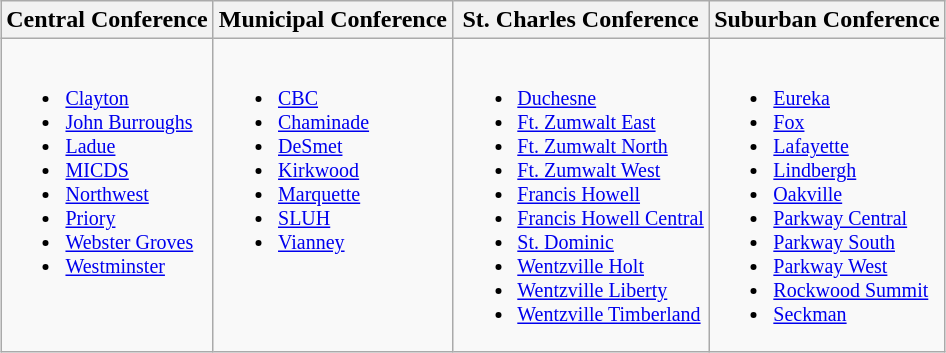<table class="wikitable" style="margin: 1em auto 1em auto;">
<tr>
<th>Central Conference</th>
<th>Municipal Conference</th>
<th>St. Charles Conference</th>
<th>Suburban Conference</th>
</tr>
<tr>
<td style="vertical-align:top; font-size:smaller;"><br><ul><li><a href='#'>Clayton</a></li><li><a href='#'>John Burroughs</a></li><li><a href='#'>Ladue</a></li><li><a href='#'>MICDS</a></li><li><a href='#'>Northwest</a></li><li><a href='#'>Priory</a></li><li><a href='#'>Webster Groves</a></li><li><a href='#'>Westminster</a></li></ul></td>
<td style="vertical-align:top; font-size:smaller;"><br><ul><li><a href='#'>CBC</a></li><li><a href='#'>Chaminade</a></li><li><a href='#'>DeSmet</a></li><li><a href='#'>Kirkwood</a></li><li><a href='#'>Marquette</a></li><li><a href='#'>SLUH</a></li><li><a href='#'>Vianney</a></li></ul></td>
<td style="vertical-align:top; font-size:smaller;"><br><ul><li><a href='#'>Duchesne</a></li><li><a href='#'>Ft. Zumwalt East</a></li><li><a href='#'>Ft. Zumwalt North</a></li><li><a href='#'>Ft. Zumwalt West</a></li><li><a href='#'>Francis Howell</a></li><li><a href='#'>Francis Howell Central</a></li><li><a href='#'>St. Dominic</a></li><li><a href='#'>Wentzville Holt</a></li><li><a href='#'>Wentzville Liberty</a></li><li><a href='#'>Wentzville Timberland</a></li></ul></td>
<td style="vertical-align:top; font-size:smaller;"><br><ul><li><a href='#'>Eureka</a></li><li><a href='#'>Fox</a></li><li><a href='#'>Lafayette</a></li><li><a href='#'>Lindbergh</a></li><li><a href='#'>Oakville</a></li><li><a href='#'>Parkway Central</a></li><li><a href='#'>Parkway South</a></li><li><a href='#'>Parkway West</a></li><li><a href='#'>Rockwood Summit</a></li><li><a href='#'>Seckman</a></li></ul></td>
</tr>
</table>
